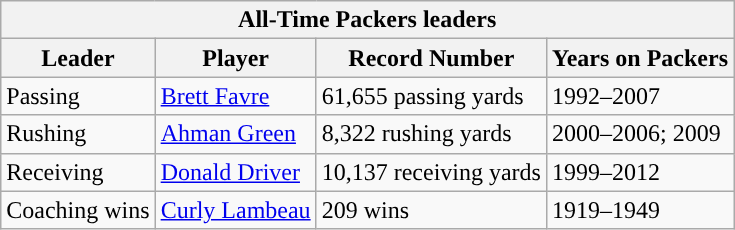<table class="wikitable">
<tr>
<th colspan="4">All-Time Packers leaders</th>
</tr>
<tr>
<th>Leader</th>
<th>Player</th>
<th>Record Number</th>
<th>Years on Packers</th>
</tr>
<tr>
<td>Passing</td>
<td><a href='#'>Brett Favre</a></td>
<td>61,655 passing yards</td>
<td>1992–2007</td>
</tr>
<tr>
<td>Rushing</td>
<td><a href='#'>Ahman Green</a></td>
<td>8,322 rushing yards</td>
<td>2000–2006; 2009</td>
</tr>
<tr>
<td>Receiving</td>
<td><a href='#'>Donald Driver</a></td>
<td>10,137 receiving yards</td>
<td>1999–2012</td>
</tr>
<tr>
<td>Coaching wins</td>
<td><a href='#'>Curly Lambeau</a></td>
<td>209 wins</td>
<td>1919–1949</td>
</tr>
</table>
